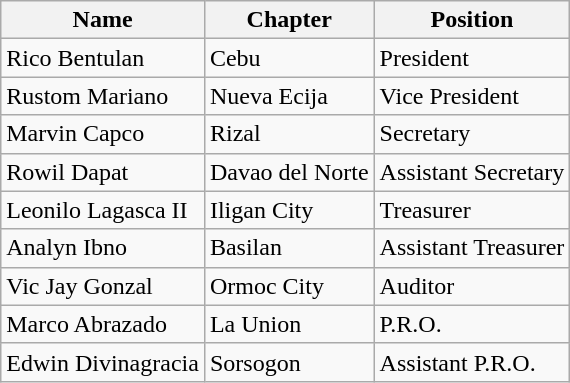<table class="wikitable">
<tr>
<th>Name</th>
<th>Chapter</th>
<th>Position</th>
</tr>
<tr>
<td>Rico Bentulan</td>
<td>Cebu</td>
<td>President</td>
</tr>
<tr>
<td>Rustom Mariano</td>
<td>Nueva Ecija</td>
<td>Vice President</td>
</tr>
<tr>
<td>Marvin Capco</td>
<td>Rizal</td>
<td>Secretary</td>
</tr>
<tr>
<td>Rowil Dapat</td>
<td>Davao del Norte</td>
<td>Assistant Secretary</td>
</tr>
<tr>
<td>Leonilo Lagasca II</td>
<td>Iligan City</td>
<td>Treasurer</td>
</tr>
<tr>
<td>Analyn Ibno</td>
<td>Basilan</td>
<td>Assistant Treasurer</td>
</tr>
<tr>
<td>Vic Jay Gonzal</td>
<td>Ormoc City</td>
<td>Auditor</td>
</tr>
<tr>
<td>Marco Abrazado</td>
<td>La Union</td>
<td>P.R.O.</td>
</tr>
<tr>
<td>Edwin Divinagracia</td>
<td>Sorsogon</td>
<td>Assistant P.R.O.</td>
</tr>
</table>
